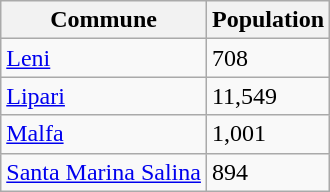<table class="wikitable sortable">
<tr>
<th>Commune</th>
<th>Population</th>
</tr>
<tr>
<td><a href='#'>Leni</a></td>
<td>708</td>
</tr>
<tr>
<td><a href='#'>Lipari</a></td>
<td>11,549</td>
</tr>
<tr>
<td><a href='#'>Malfa</a></td>
<td>1,001</td>
</tr>
<tr>
<td><a href='#'>Santa Marina Salina</a></td>
<td>894</td>
</tr>
</table>
